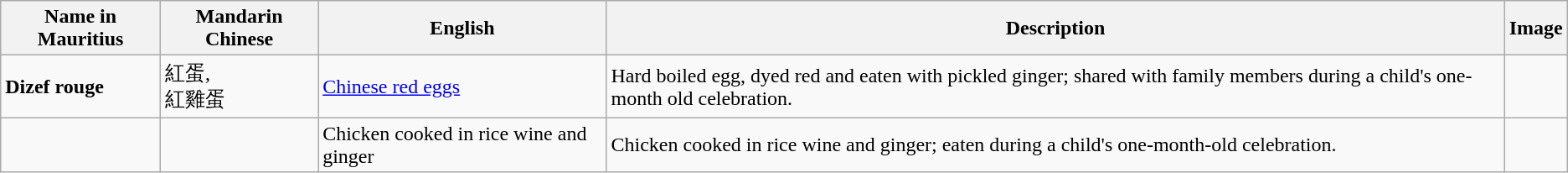<table class="wikitable sortable">
<tr>
<th>Name in Mauritius</th>
<th>Mandarin Chinese</th>
<th>English</th>
<th>Description</th>
<th>Image</th>
</tr>
<tr>
<td><strong>Dizef rouge</strong></td>
<td>紅蛋,<br>紅雞蛋</td>
<td><a href='#'>Chinese red eggs</a></td>
<td>Hard boiled egg, dyed red and eaten with pickled ginger; shared with family members during a child's one-month old celebration.<strong></strong></td>
<td></td>
</tr>
<tr>
<td></td>
<td></td>
<td>Chicken cooked in rice wine and ginger</td>
<td>Chicken cooked in rice wine and ginger; eaten during a child's one-month-old celebration.<strong></strong></td>
<td></td>
</tr>
</table>
